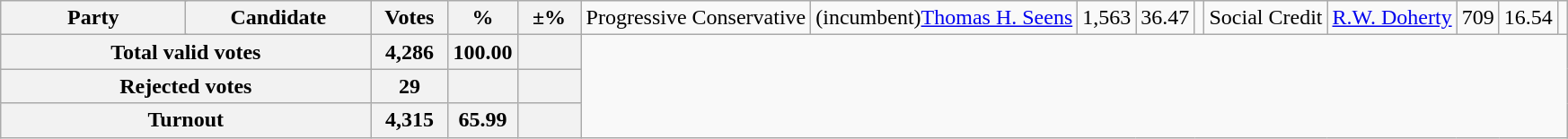<table class="wikitable">
<tr>
<th colspan=2 style="width: 130px">Party</th>
<th style="width: 130px">Candidate</th>
<th style="width: 50px">Votes</th>
<th style="width: 40px">%</th>
<th style="width: 40px">±%<br>
</th>
<td>Progressive Conservative</td>
<td>(incumbent)<a href='#'>Thomas H. Seens</a></td>
<td align="right">1,563</td>
<td align="right">36.47</td>
<td align="right"><br></td>
<td>Social Credit</td>
<td><a href='#'>R.W. Doherty</a></td>
<td align="right">709</td>
<td align="right">16.54</td>
<td align="right"></td>
</tr>
<tr bgcolor="white">
<th align="right" colspan=3>Total valid votes</th>
<th align="right">4,286</th>
<th align="right">100.00</th>
<th align="right"></th>
</tr>
<tr bgcolor="white">
<th align="right" colspan=3>Rejected votes</th>
<th align="right">29</th>
<th align="right"></th>
<th align="right"></th>
</tr>
<tr bgcolor="white">
<th align="right" colspan=3>Turnout</th>
<th align="right">4,315</th>
<th align="right">65.99</th>
<th align="right"></th>
</tr>
</table>
